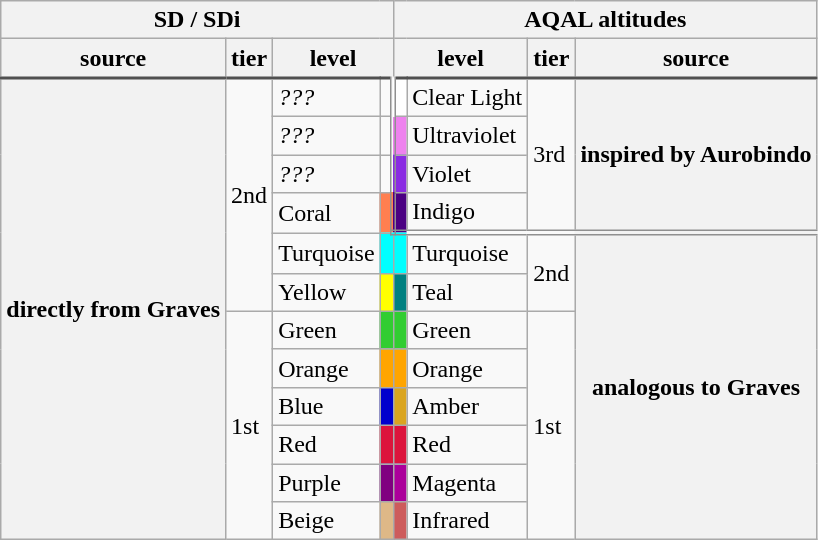<table class="wikitable">
<tr>
<th colspan=4>SD / SDi</th>
<th colspan=4>AQAL altitudes</th>
</tr>
<tr>
<th style="border-bottom-color:#505050;border-bottom-width:2px;">source</th>
<th style="border-bottom-color:#505050;border-bottom-width:2px;">tier</th>
<th colspan=2 style="border-bottom-color:#505050;border-bottom-width:2px;">level</th>
<th colspan=2 style="border-bottom-color:#505050;border-bottom-width:2px;">level</th>
<th style="border-bottom-color:#505050;border-bottom-width:2px;">tier</th>
<th style="border-bottom-color:#505050;border-bottom-width:2px;">source</th>
</tr>
<tr style="">
<th rowspan=12>directly from Graves</th>
<td rowspan=6 style="">2nd</td>
<td><em>???</em></td>
<td></td>
<td style="background:white;border-left-width:4px;border-left-style:double;border-left-color:#909090;"></td>
<td>Clear Light</td>
<td rowspan=4 style="border-bottom-width:4px;border-bottom-style:double;border-bottom-color:#909090;">3rd</td>
<th rowspan=4 style="border-bottom-width:4px;border-bottom-style:double;border-bottom-color:#909090;">inspired by Aurobindo</th>
</tr>
<tr>
<td><em>???</em></td>
<td></td>
<td style="background:violet;border-left-width:4px;border-left-style:double;border-left-color:#909090;"></td>
<td>Ultraviolet</td>
</tr>
<tr>
<td><em>???</em></td>
<td></td>
<td style="background:blueviolet;color:white;border-left-width:4px;border-left-style:double;border-left-color:#909090;"></td>
<td>Violet</td>
</tr>
<tr>
<td>Coral</td>
<td style="background:coral;"></td>
<td style="background:indigo;color:white;border-left-width:4px;border-left-style:double;border-left-color:#909090;border-bottom-width:4px;border-bottom-style:double;border-bottom-color:#909090;"></td>
<td style="border-bottom-width:4px;border-bottom-style:double;border-bottom-color:#909090;">Indigo</td>
</tr>
<tr>
<td>Turquoise</td>
<td style="background:aqua;"></td>
<td style="background:aqua;"></td>
<td>Turquoise</td>
<td rowspan=2 style="">2nd</td>
<th rowspan=8 style="">analogous to Graves</th>
</tr>
<tr>
<td>Yellow</td>
<td style="background:yellow;"></td>
<td style="background:teal;color:white;"></td>
<td>Teal</td>
</tr>
<tr style="">
<td rowspan=6 style="">1st</td>
<td>Green</td>
<td style="background:limegreen;color:white"></td>
<td style="background:limegreen;color:white"></td>
<td>Green</td>
<td rowspan=6 style="">1st</td>
</tr>
<tr>
<td>Orange</td>
<td style="background:orange;"></td>
<td style="background:orange;"></td>
<td>Orange</td>
</tr>
<tr>
<td>Blue</td>
<td style="background:mediumblue;color:white;"></td>
<td style="background:goldenrod;color:black;"></td>
<td>Amber</td>
</tr>
<tr>
<td>Red</td>
<td style="background:crimson;color:white;"></td>
<td style="background:crimson;color:white;"></td>
<td>Red</td>
</tr>
<tr>
<td>Purple</td>
<td style="background:purple;color:white"></td>
<td style="background:#AC009B;color:white"></td>
<td>Magenta</td>
</tr>
<tr>
<td>Beige</td>
<td style="background:burlywood;"></td>
<td style="background:indianred;color:white;"></td>
<td>Infrared</td>
</tr>
</table>
